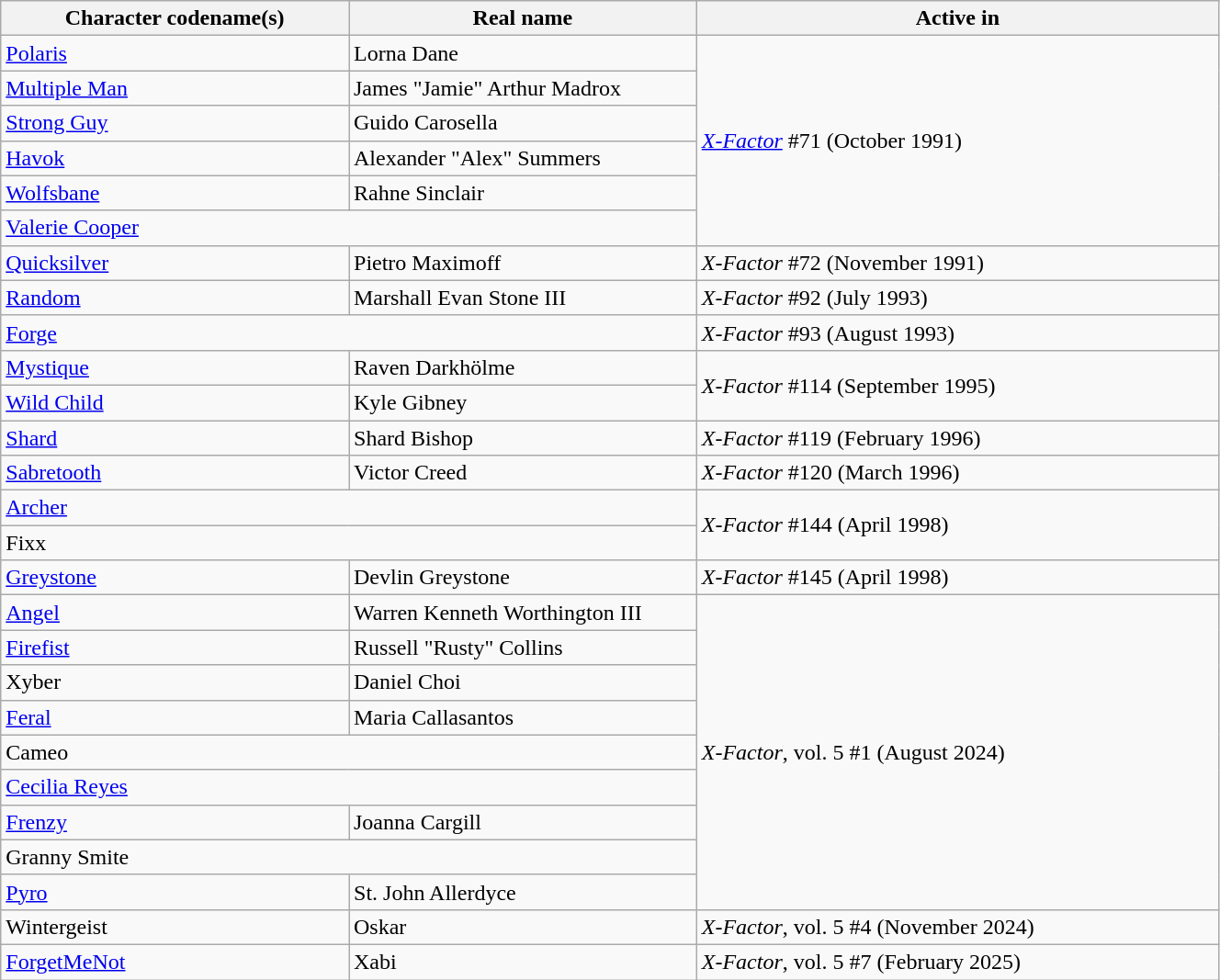<table class="wikitable" style="width:70%;">
<tr>
<th style="width:20%;">Character codename(s)</th>
<th style="width:20%;">Real name</th>
<th style="width:30%;">Active in</th>
</tr>
<tr>
<td><a href='#'>Polaris</a></td>
<td>Lorna Dane</td>
<td rowspan=6><em><a href='#'>X-Factor</a></em> #71 (October 1991)</td>
</tr>
<tr>
<td><a href='#'>Multiple Man</a></td>
<td>James "Jamie" Arthur Madrox</td>
</tr>
<tr>
<td><a href='#'>Strong Guy</a></td>
<td>Guido Carosella</td>
</tr>
<tr>
<td><a href='#'>Havok</a></td>
<td>Alexander "Alex" Summers</td>
</tr>
<tr>
<td><a href='#'>Wolfsbane</a></td>
<td>Rahne Sinclair</td>
</tr>
<tr>
<td colspan="2"><a href='#'>Valerie Cooper</a></td>
</tr>
<tr>
<td><a href='#'>Quicksilver</a></td>
<td>Pietro Maximoff</td>
<td><em>X-Factor</em> #72 (November 1991)</td>
</tr>
<tr>
<td><a href='#'>Random</a></td>
<td>Marshall Evan Stone III</td>
<td><em>X-Factor</em> #92 (July 1993)</td>
</tr>
<tr>
<td colspan=2><a href='#'>Forge</a></td>
<td><em>X-Factor</em> #93 (August 1993)</td>
</tr>
<tr>
<td><a href='#'>Mystique</a></td>
<td>Raven Darkhölme</td>
<td rowspan=2><em>X-Factor</em> #114 (September 1995)</td>
</tr>
<tr>
<td><a href='#'>Wild Child</a></td>
<td>Kyle Gibney</td>
</tr>
<tr>
<td><a href='#'>Shard</a></td>
<td>Shard Bishop</td>
<td><em>X-Factor</em> #119 (February 1996)</td>
</tr>
<tr>
<td><a href='#'>Sabretooth</a></td>
<td>Victor Creed</td>
<td><em>X-Factor</em> #120 (March 1996)</td>
</tr>
<tr>
<td colspan=2><a href='#'>Archer</a></td>
<td rowspan=2><em>X-Factor</em> #144 (April 1998)</td>
</tr>
<tr>
<td colspan="2">Fixx</td>
</tr>
<tr>
<td><a href='#'>Greystone</a></td>
<td>Devlin Greystone</td>
<td><em>X-Factor</em> #145 (April 1998)</td>
</tr>
<tr>
<td><a href='#'>Angel</a></td>
<td>Warren Kenneth Worthington III</td>
<td rowspan=9><em>X-Factor</em>, vol. 5 #1 (August 2024)</td>
</tr>
<tr>
<td><a href='#'>Firefist</a></td>
<td>Russell "Rusty" Collins</td>
</tr>
<tr>
<td>Xyber</td>
<td>Daniel Choi</td>
</tr>
<tr>
<td><a href='#'>Feral</a></td>
<td>Maria Callasantos</td>
</tr>
<tr>
<td colspan=2>Cameo</td>
</tr>
<tr>
<td colspan=2><a href='#'>Cecilia Reyes</a></td>
</tr>
<tr>
<td><a href='#'>Frenzy</a></td>
<td>Joanna Cargill</td>
</tr>
<tr>
<td colspan=2>Granny Smite</td>
</tr>
<tr>
<td><a href='#'>Pyro</a></td>
<td>St. John Allerdyce</td>
</tr>
<tr>
<td>Wintergeist</td>
<td>Oskar</td>
<td><em>X-Factor</em>, vol. 5 #4 (November 2024)</td>
</tr>
<tr>
<td><a href='#'>ForgetMeNot</a></td>
<td>Xabi</td>
<td><em>X-Factor</em>, vol. 5 #7 (February 2025)</td>
</tr>
</table>
